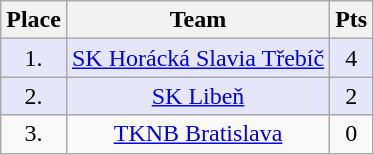<table class="wikitable">
<tr>
<th>Place</th>
<th>Team</th>
<th>Pts</th>
</tr>
<tr align="center" bgcolor="#e6e6fa">
<td>1.</td>
<td><a href='#'>SK Horácká Slavia Třebíč</a></td>
<td>4</td>
</tr>
<tr align="center" bgcolor="#e6e6fa">
<td>2.</td>
<td><a href='#'>SK Libeň</a></td>
<td>2</td>
</tr>
<tr align="center">
<td>3.</td>
<td><a href='#'>TKNB Bratislava</a></td>
<td>0</td>
</tr>
</table>
